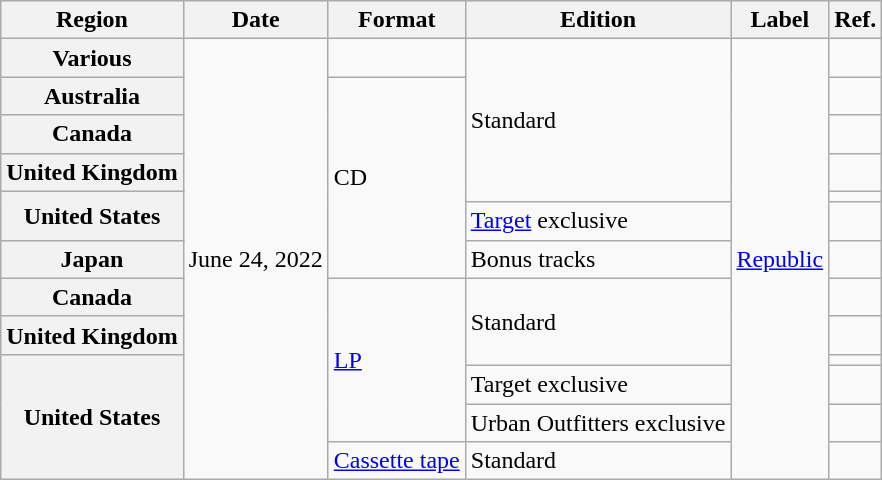<table class="wikitable plainrowheaders">
<tr>
<th>Region</th>
<th>Date</th>
<th>Format</th>
<th>Edition</th>
<th>Label</th>
<th>Ref.</th>
</tr>
<tr>
<th scope="row">Various</th>
<td rowspan="13">June 24, 2022</td>
<td></td>
<td rowspan="5">Standard</td>
<td rowspan="13"><a href='#'>Republic</a></td>
<td></td>
</tr>
<tr>
<th scope="row">Australia</th>
<td rowspan="6">CD</td>
<td></td>
</tr>
<tr>
<th scope="row">Canada</th>
<td></td>
</tr>
<tr>
<th scope="row">United Kingdom</th>
<td></td>
</tr>
<tr>
<th scope="row" rowspan="2">United States</th>
<td></td>
</tr>
<tr>
<td><a href='#'>Target</a> exclusive</td>
<td></td>
</tr>
<tr>
<th scope="row">Japan</th>
<td>Bonus tracks</td>
<td></td>
</tr>
<tr>
<th scope="row">Canada</th>
<td rowspan="5"><a href='#'>LP</a></td>
<td rowspan="3">Standard</td>
<td></td>
</tr>
<tr>
<th scope="row">United Kingdom</th>
<td></td>
</tr>
<tr>
<th scope="row" rowspan="4">United States</th>
<td></td>
</tr>
<tr>
<td>Target exclusive</td>
<td></td>
</tr>
<tr>
<td>Urban Outfitters exclusive</td>
<td></td>
</tr>
<tr>
<td><a href='#'>Cassette tape</a></td>
<td>Standard</td>
<td></td>
</tr>
</table>
